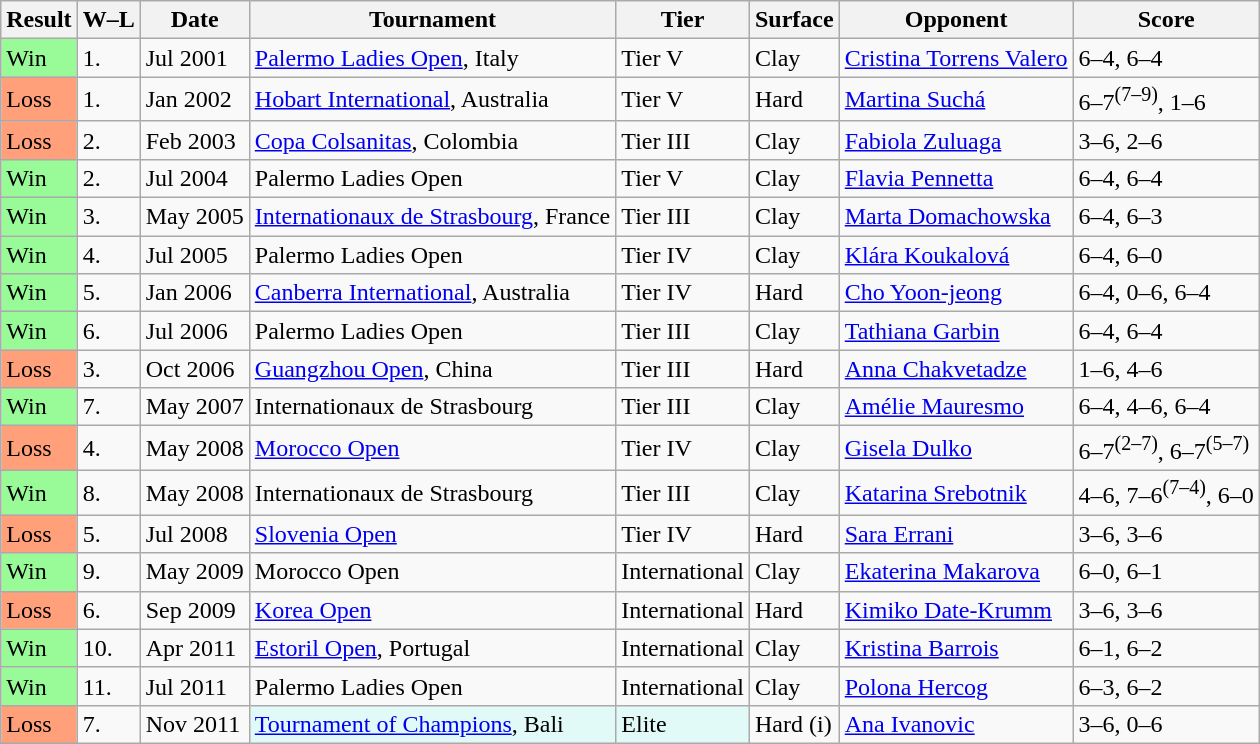<table class="sortable wikitable">
<tr>
<th>Result</th>
<th class="unsortable">W–L</th>
<th>Date</th>
<th>Tournament</th>
<th>Tier</th>
<th>Surface</th>
<th>Opponent</th>
<th class="unsortable">Score</th>
</tr>
<tr>
<td style="background:#98fb98;">Win</td>
<td>1.</td>
<td>Jul 2001</td>
<td><a href='#'>Palermo Ladies Open</a>, Italy</td>
<td>Tier V</td>
<td>Clay</td>
<td> <a href='#'>Cristina Torrens Valero</a></td>
<td>6–4, 6–4</td>
</tr>
<tr>
<td style="background:#ffa07a;">Loss</td>
<td>1.</td>
<td>Jan 2002</td>
<td><a href='#'>Hobart International</a>, Australia</td>
<td>Tier V</td>
<td>Hard</td>
<td> <a href='#'>Martina Suchá</a></td>
<td>6–7<sup>(7–9)</sup>, 1–6</td>
</tr>
<tr>
<td style="background:#ffa07a;">Loss</td>
<td>2.</td>
<td>Feb 2003</td>
<td><a href='#'>Copa Colsanitas</a>, Colombia</td>
<td>Tier III</td>
<td>Clay</td>
<td> <a href='#'>Fabiola Zuluaga</a></td>
<td>3–6, 2–6</td>
</tr>
<tr>
<td style="background:#98fb98;">Win</td>
<td>2.</td>
<td>Jul 2004</td>
<td>Palermo Ladies Open </td>
<td>Tier V</td>
<td>Clay</td>
<td> <a href='#'>Flavia Pennetta</a></td>
<td>6–4, 6–4</td>
</tr>
<tr>
<td style="background:#98fb98;">Win</td>
<td>3.</td>
<td>May 2005</td>
<td><a href='#'>Internationaux de Strasbourg</a>, France</td>
<td>Tier III</td>
<td>Clay</td>
<td> <a href='#'>Marta Domachowska</a></td>
<td>6–4, 6–3</td>
</tr>
<tr>
<td style="background:#98fb98;">Win</td>
<td>4.</td>
<td>Jul 2005</td>
<td>Palermo Ladies Open </td>
<td>Tier IV</td>
<td>Clay</td>
<td> <a href='#'>Klára Koukalová</a></td>
<td>6–4, 6–0</td>
</tr>
<tr>
<td style="background:#98fb98;">Win</td>
<td>5.</td>
<td>Jan 2006</td>
<td><a href='#'>Canberra International</a>, Australia</td>
<td>Tier IV</td>
<td>Hard</td>
<td> <a href='#'>Cho Yoon-jeong</a></td>
<td>6–4, 0–6, 6–4</td>
</tr>
<tr>
<td style="background:#98fb98;">Win</td>
<td>6.</td>
<td>Jul 2006</td>
<td>Palermo Ladies Open </td>
<td>Tier III</td>
<td>Clay</td>
<td> <a href='#'>Tathiana Garbin</a></td>
<td>6–4, 6–4</td>
</tr>
<tr>
<td style="background:#ffa07a;">Loss</td>
<td>3.</td>
<td>Oct 2006</td>
<td><a href='#'>Guangzhou Open</a>, China</td>
<td>Tier III</td>
<td>Hard</td>
<td> <a href='#'>Anna Chakvetadze</a></td>
<td>1–6, 4–6</td>
</tr>
<tr>
<td style="background:#98fb98;">Win</td>
<td>7.</td>
<td>May 2007</td>
<td>Internationaux de Strasbourg </td>
<td>Tier III</td>
<td>Clay</td>
<td> <a href='#'>Amélie Mauresmo</a></td>
<td>6–4, 4–6, 6–4</td>
</tr>
<tr>
<td style="background:#ffa07a;">Loss</td>
<td>4.</td>
<td>May 2008</td>
<td><a href='#'>Morocco Open</a></td>
<td>Tier IV</td>
<td>Clay</td>
<td> <a href='#'>Gisela Dulko</a></td>
<td>6–7<sup>(2–7)</sup>, 6–7<sup>(5–7)</sup></td>
</tr>
<tr>
<td style="background:#98fb98;">Win</td>
<td>8.</td>
<td>May 2008</td>
<td>Internationaux de Strasbourg </td>
<td>Tier III</td>
<td>Clay</td>
<td> <a href='#'>Katarina Srebotnik</a></td>
<td>4–6, 7–6<sup>(7–4)</sup>, 6–0</td>
</tr>
<tr>
<td style="background:#ffa07a;">Loss</td>
<td>5.</td>
<td>Jul 2008</td>
<td><a href='#'>Slovenia Open</a></td>
<td>Tier IV</td>
<td>Hard</td>
<td> <a href='#'>Sara Errani</a></td>
<td>3–6, 3–6</td>
</tr>
<tr>
<td style="background:#98fb98;">Win</td>
<td>9.</td>
<td>May 2009</td>
<td>Morocco Open</td>
<td>International</td>
<td>Clay</td>
<td> <a href='#'>Ekaterina Makarova</a></td>
<td>6–0, 6–1</td>
</tr>
<tr>
<td style="background:#ffa07a;">Loss</td>
<td>6.</td>
<td>Sep 2009</td>
<td><a href='#'>Korea Open</a></td>
<td>International</td>
<td>Hard</td>
<td> <a href='#'>Kimiko Date-Krumm</a></td>
<td>3–6, 3–6</td>
</tr>
<tr>
<td style="background:#98fb98;">Win</td>
<td>10.</td>
<td>Apr 2011</td>
<td><a href='#'>Estoril Open</a>, Portugal</td>
<td>International</td>
<td>Clay</td>
<td> <a href='#'>Kristina Barrois</a></td>
<td>6–1, 6–2</td>
</tr>
<tr>
<td style="background:#98fb98;">Win</td>
<td>11.</td>
<td>Jul 2011</td>
<td>Palermo Ladies Open </td>
<td>International</td>
<td>Clay</td>
<td> <a href='#'>Polona Hercog</a></td>
<td>6–3, 6–2</td>
</tr>
<tr>
<td style="background:#ffa07a;">Loss</td>
<td>7.</td>
<td>Nov 2011</td>
<td bgcolor=#e2faf7><a href='#'>Tournament of Champions</a>, Bali</td>
<td bgcolor=#e2faf7>Elite</td>
<td>Hard (i)</td>
<td> <a href='#'>Ana Ivanovic</a></td>
<td>3–6, 0–6</td>
</tr>
</table>
